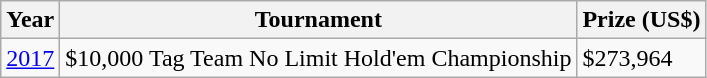<table class="wikitable">
<tr>
<th>Year</th>
<th>Tournament</th>
<th>Prize (US$)</th>
</tr>
<tr>
<td><a href='#'>2017</a></td>
<td>$10,000 Tag Team No Limit Hold'em Championship</td>
<td>$273,964</td>
</tr>
</table>
